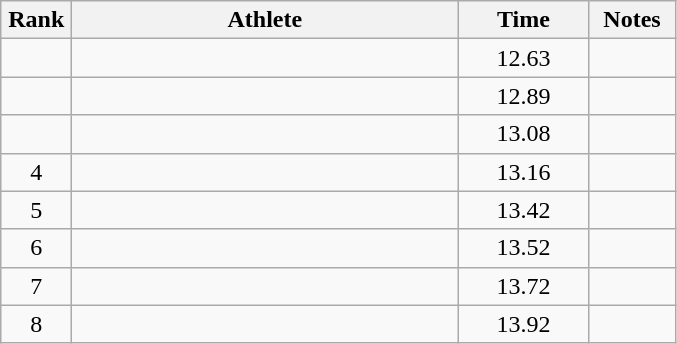<table class="wikitable" style="text-align:center">
<tr>
<th width=40>Rank</th>
<th width=250>Athlete</th>
<th width=80>Time</th>
<th width=50>Notes</th>
</tr>
<tr>
<td></td>
<td align=left></td>
<td>12.63</td>
<td></td>
</tr>
<tr>
<td></td>
<td align=left></td>
<td>12.89</td>
<td></td>
</tr>
<tr>
<td></td>
<td align=left></td>
<td>13.08</td>
<td></td>
</tr>
<tr>
<td>4</td>
<td align=left></td>
<td>13.16</td>
<td></td>
</tr>
<tr>
<td>5</td>
<td align=left></td>
<td>13.42</td>
<td></td>
</tr>
<tr>
<td>6</td>
<td align=left></td>
<td>13.52</td>
<td></td>
</tr>
<tr>
<td>7</td>
<td align=left></td>
<td>13.72</td>
<td></td>
</tr>
<tr>
<td>8</td>
<td align=left></td>
<td>13.92</td>
<td></td>
</tr>
</table>
